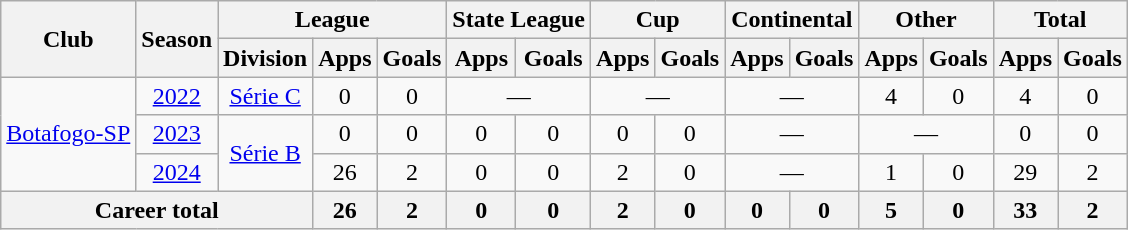<table class="wikitable" style="text-align: center;">
<tr>
<th rowspan="2">Club</th>
<th rowspan="2">Season</th>
<th colspan="3">League</th>
<th colspan="2">State League</th>
<th colspan="2">Cup</th>
<th colspan="2">Continental</th>
<th colspan="2">Other</th>
<th colspan="2">Total</th>
</tr>
<tr>
<th>Division</th>
<th>Apps</th>
<th>Goals</th>
<th>Apps</th>
<th>Goals</th>
<th>Apps</th>
<th>Goals</th>
<th>Apps</th>
<th>Goals</th>
<th>Apps</th>
<th>Goals</th>
<th>Apps</th>
<th>Goals</th>
</tr>
<tr>
<td rowspan="3" valign="center"><a href='#'>Botafogo-SP</a></td>
<td><a href='#'>2022</a></td>
<td><a href='#'>Série C</a></td>
<td>0</td>
<td>0</td>
<td colspan="2">—</td>
<td colspan="2">—</td>
<td colspan="2">—</td>
<td>4</td>
<td>0</td>
<td>4</td>
<td>0</td>
</tr>
<tr>
<td><a href='#'>2023</a></td>
<td rowspan="2"><a href='#'>Série B</a></td>
<td>0</td>
<td>0</td>
<td>0</td>
<td>0</td>
<td>0</td>
<td>0</td>
<td colspan="2">—</td>
<td colspan="2">—</td>
<td>0</td>
<td>0</td>
</tr>
<tr>
<td><a href='#'>2024</a></td>
<td>26</td>
<td>2</td>
<td>0</td>
<td>0</td>
<td>2</td>
<td>0</td>
<td colspan="2">—</td>
<td>1</td>
<td>0</td>
<td>29</td>
<td>2</td>
</tr>
<tr>
<th colspan="3"><strong>Career total</strong></th>
<th>26</th>
<th>2</th>
<th>0</th>
<th>0</th>
<th>2</th>
<th>0</th>
<th>0</th>
<th>0</th>
<th>5</th>
<th>0</th>
<th>33</th>
<th>2</th>
</tr>
</table>
